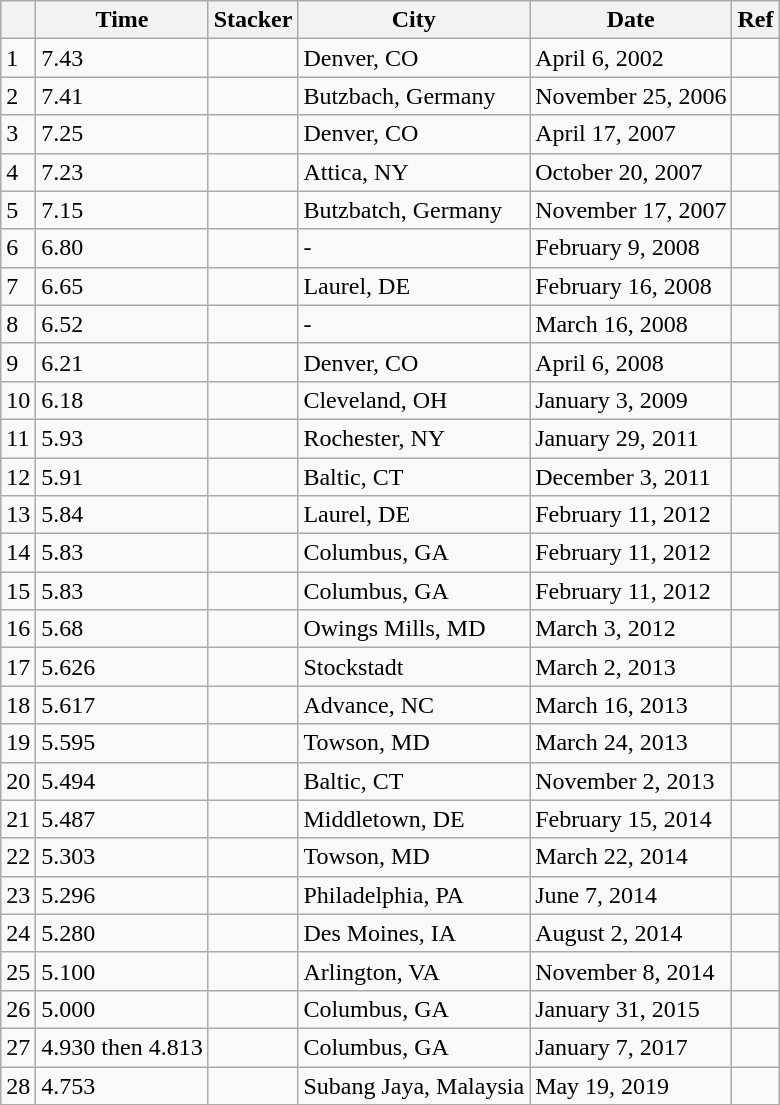<table class="wikitable">
<tr>
<th></th>
<th>Time</th>
<th>Stacker</th>
<th>City</th>
<th>Date</th>
<th>Ref</th>
</tr>
<tr>
<td>1</td>
<td>7.43</td>
<td></td>
<td>Denver, CO</td>
<td>April 6, 2002</td>
<td></td>
</tr>
<tr>
<td>2</td>
<td>7.41</td>
<td></td>
<td>Butzbach, Germany</td>
<td>November 25, 2006</td>
<td></td>
</tr>
<tr>
<td>3</td>
<td>7.25</td>
<td></td>
<td>Denver, CO</td>
<td>April 17, 2007</td>
<td></td>
</tr>
<tr>
<td>4</td>
<td>7.23</td>
<td></td>
<td>Attica, NY</td>
<td>October 20, 2007</td>
<td></td>
</tr>
<tr>
<td>5</td>
<td>7.15</td>
<td></td>
<td>Butzbatch, Germany</td>
<td>November 17, 2007</td>
<td></td>
</tr>
<tr>
<td>6</td>
<td>6.80</td>
<td></td>
<td>-</td>
<td>February 9, 2008</td>
<td></td>
</tr>
<tr>
<td>7</td>
<td>6.65</td>
<td></td>
<td>Laurel, DE</td>
<td>February 16, 2008</td>
<td></td>
</tr>
<tr>
<td>8</td>
<td>6.52</td>
<td></td>
<td>-</td>
<td>March 16, 2008</td>
<td></td>
</tr>
<tr>
<td>9</td>
<td>6.21</td>
<td></td>
<td>Denver, CO</td>
<td>April 6, 2008</td>
<td></td>
</tr>
<tr>
<td>10</td>
<td>6.18</td>
<td></td>
<td>Cleveland, OH</td>
<td>January 3, 2009</td>
<td></td>
</tr>
<tr>
<td>11</td>
<td>5.93</td>
<td></td>
<td>Rochester, NY</td>
<td>January 29, 2011</td>
<td></td>
</tr>
<tr>
<td>12</td>
<td>5.91</td>
<td></td>
<td>Baltic, CT</td>
<td>December 3, 2011</td>
<td></td>
</tr>
<tr>
<td>13</td>
<td>5.84</td>
<td></td>
<td>Laurel, DE</td>
<td>February 11, 2012</td>
<td></td>
</tr>
<tr>
<td>14</td>
<td>5.83</td>
<td></td>
<td>Columbus, GA</td>
<td>February 11, 2012</td>
<td></td>
</tr>
<tr>
<td>15</td>
<td>5.83</td>
<td></td>
<td>Columbus, GA</td>
<td>February 11, 2012</td>
<td></td>
</tr>
<tr>
<td>16</td>
<td>5.68</td>
<td></td>
<td>Owings Mills, MD</td>
<td>March 3, 2012</td>
<td></td>
</tr>
<tr>
<td>17</td>
<td>5.626</td>
<td></td>
<td>Stockstadt</td>
<td>March 2, 2013</td>
<td></td>
</tr>
<tr>
<td>18</td>
<td>5.617</td>
<td></td>
<td>Advance, NC</td>
<td>March 16, 2013</td>
<td></td>
</tr>
<tr>
<td>19</td>
<td>5.595</td>
<td></td>
<td>Towson, MD</td>
<td>March 24, 2013</td>
<td></td>
</tr>
<tr>
<td>20</td>
<td>5.494</td>
<td></td>
<td>Baltic, CT</td>
<td>November 2, 2013</td>
<td></td>
</tr>
<tr>
<td>21</td>
<td>5.487</td>
<td></td>
<td>Middletown, DE</td>
<td>February 15, 2014</td>
<td></td>
</tr>
<tr>
<td>22</td>
<td>5.303</td>
<td></td>
<td>Towson, MD</td>
<td>March 22, 2014</td>
<td></td>
</tr>
<tr>
<td>23</td>
<td>5.296</td>
<td></td>
<td>Philadelphia, PA</td>
<td>June 7, 2014</td>
<td></td>
</tr>
<tr>
<td>24</td>
<td>5.280</td>
<td></td>
<td>Des Moines, IA</td>
<td>August 2, 2014</td>
<td></td>
</tr>
<tr>
<td>25</td>
<td>5.100</td>
<td></td>
<td>Arlington, VA</td>
<td>November 8, 2014</td>
<td></td>
</tr>
<tr>
<td>26</td>
<td>5.000</td>
<td></td>
<td>Columbus, GA</td>
<td>January 31, 2015</td>
<td></td>
</tr>
<tr>
<td>27</td>
<td>4.930 then 4.813</td>
<td></td>
<td>Columbus, GA</td>
<td>January 7, 2017</td>
<td></td>
</tr>
<tr>
<td>28</td>
<td>4.753</td>
<td></td>
<td>Subang Jaya, Malaysia</td>
<td>May 19, 2019</td>
<td></td>
</tr>
</table>
